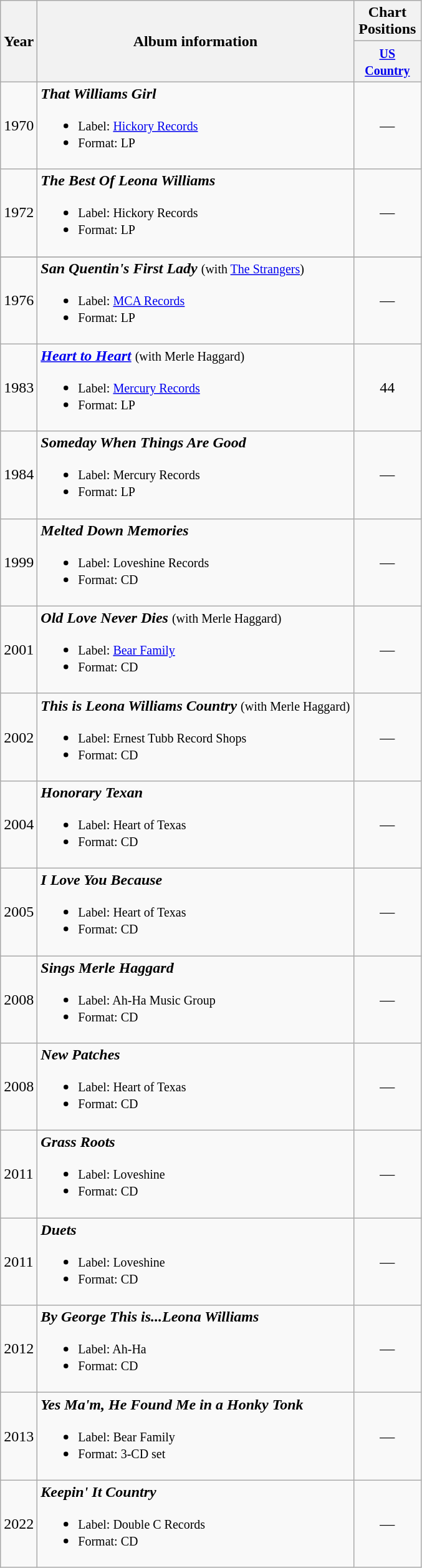<table class="wikitable">
<tr>
<th rowspan="2">Year</th>
<th rowspan="2">Album information</th>
<th>Chart Positions</th>
</tr>
<tr>
<th width="65"><small><a href='#'>US Country</a></small></th>
</tr>
<tr>
<td>1970</td>
<td><strong><em>That Williams Girl</em></strong><br><ul><li><small>Label: <a href='#'>Hickory Records</a></small></li><li><small>Format: LP</small></li></ul></td>
<td align="center">—</td>
</tr>
<tr>
<td>1972</td>
<td><strong><em>The Best Of Leona Williams</em></strong><br><ul><li><small>Label: Hickory Records</small></li><li><small>Format: LP</small></li></ul></td>
<td align="center">—</td>
</tr>
<tr>
</tr>
<tr>
<td>1976</td>
<td><strong><em>San Quentin's First Lady</em></strong> <small>(with <a href='#'>The Strangers</a>)</small><br><ul><li><small>Label: <a href='#'>MCA Records</a></small></li><li><small>Format: LP</small></li></ul></td>
<td align="center">—</td>
</tr>
<tr>
<td>1983</td>
<td><strong><em><a href='#'>Heart to Heart</a></em></strong> <small>(with Merle Haggard)</small><br><ul><li><small>Label: <a href='#'>Mercury Records</a></small></li><li><small>Format: LP</small></li></ul></td>
<td align="center">44</td>
</tr>
<tr>
<td>1984</td>
<td><strong><em>Someday When Things Are Good</em></strong><br><ul><li><small>Label: Mercury Records</small></li><li><small>Format: LP</small></li></ul></td>
<td align="center">—</td>
</tr>
<tr>
<td>1999</td>
<td><strong><em>Melted Down Memories</em></strong><br><ul><li><small>Label: Loveshine Records</small></li><li><small>Format: CD</small></li></ul></td>
<td align="center">—</td>
</tr>
<tr>
<td>2001</td>
<td><strong><em>Old Love Never Dies</em></strong> <small>(with Merle Haggard)</small><br><ul><li><small>Label: <a href='#'>Bear Family</a></small></li><li><small>Format: CD</small></li></ul></td>
<td align="center">—</td>
</tr>
<tr>
<td>2002</td>
<td><strong><em>This is Leona Williams Country</em></strong> <small>(with Merle Haggard)</small><br><ul><li><small>Label: Ernest Tubb Record Shops</small></li><li><small>Format: CD</small></li></ul></td>
<td align="center">—</td>
</tr>
<tr>
<td>2004</td>
<td><strong><em>Honorary Texan</em></strong><br><ul><li><small>Label: Heart of Texas</small></li><li><small>Format: CD</small></li></ul></td>
<td align="center">—</td>
</tr>
<tr>
<td>2005</td>
<td><strong><em>I Love You Because</em></strong><br><ul><li><small>Label: Heart of Texas</small></li><li><small>Format: CD</small></li></ul></td>
<td align="center">—</td>
</tr>
<tr>
<td>2008</td>
<td><strong><em>Sings Merle Haggard</em></strong><br><ul><li><small>Label: Ah-Ha Music Group</small></li><li><small>Format: CD</small></li></ul></td>
<td align="center">—</td>
</tr>
<tr>
<td>2008</td>
<td><strong><em>New Patches</em></strong><br><ul><li><small>Label: Heart of Texas</small></li><li><small>Format: CD</small></li></ul></td>
<td align="center">—</td>
</tr>
<tr>
<td>2011</td>
<td><strong><em>Grass Roots</em></strong><br><ul><li><small>Label: Loveshine</small></li><li><small>Format: CD</small></li></ul></td>
<td align="center">—</td>
</tr>
<tr>
<td>2011</td>
<td><strong><em>Duets</em></strong><br><ul><li><small>Label: Loveshine</small></li><li><small>Format: CD</small></li></ul></td>
<td align="center">—</td>
</tr>
<tr>
<td>2012</td>
<td><strong><em>By George This is...Leona Williams</em></strong><br><ul><li><small>Label: Ah-Ha</small></li><li><small>Format: CD</small></li></ul></td>
<td align="center">—</td>
</tr>
<tr>
<td>2013</td>
<td><strong><em>Yes Ma'm, He Found Me in a Honky Tonk</em></strong><br><ul><li><small>Label: Bear Family</small></li><li><small>Format: 3-CD set</small></li></ul></td>
<td align="center">—</td>
</tr>
<tr>
<td>2022</td>
<td><strong><em>Keepin' It Country </em></strong><br><ul><li><small>Label: Double C Records</small></li><li><small>Format: CD</small></li></ul></td>
<td align="center">—</td>
</tr>
</table>
